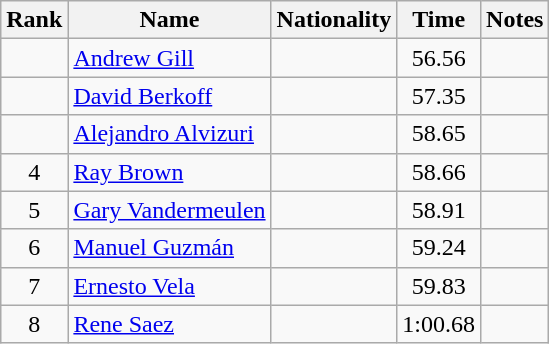<table class="wikitable sortable" style="text-align:center">
<tr>
<th>Rank</th>
<th>Name</th>
<th>Nationality</th>
<th>Time</th>
<th>Notes</th>
</tr>
<tr>
<td></td>
<td align=left><a href='#'>Andrew Gill</a></td>
<td align=left></td>
<td>56.56</td>
<td></td>
</tr>
<tr>
<td></td>
<td align=left><a href='#'>David Berkoff</a></td>
<td align=left></td>
<td>57.35</td>
<td></td>
</tr>
<tr>
<td></td>
<td align=left><a href='#'>Alejandro Alvizuri</a></td>
<td align=left></td>
<td>58.65</td>
<td></td>
</tr>
<tr>
<td>4</td>
<td align=left><a href='#'>Ray Brown</a></td>
<td align=left></td>
<td>58.66</td>
<td></td>
</tr>
<tr>
<td>5</td>
<td align=left><a href='#'>Gary Vandermeulen</a></td>
<td align=left></td>
<td>58.91</td>
<td></td>
</tr>
<tr>
<td>6</td>
<td align=left><a href='#'>Manuel Guzmán</a></td>
<td align=left></td>
<td>59.24</td>
<td></td>
</tr>
<tr>
<td>7</td>
<td align=left><a href='#'>Ernesto Vela</a></td>
<td align=left></td>
<td>59.83</td>
<td></td>
</tr>
<tr>
<td>8</td>
<td align=left><a href='#'>Rene Saez</a></td>
<td align=left></td>
<td>1:00.68</td>
<td></td>
</tr>
</table>
